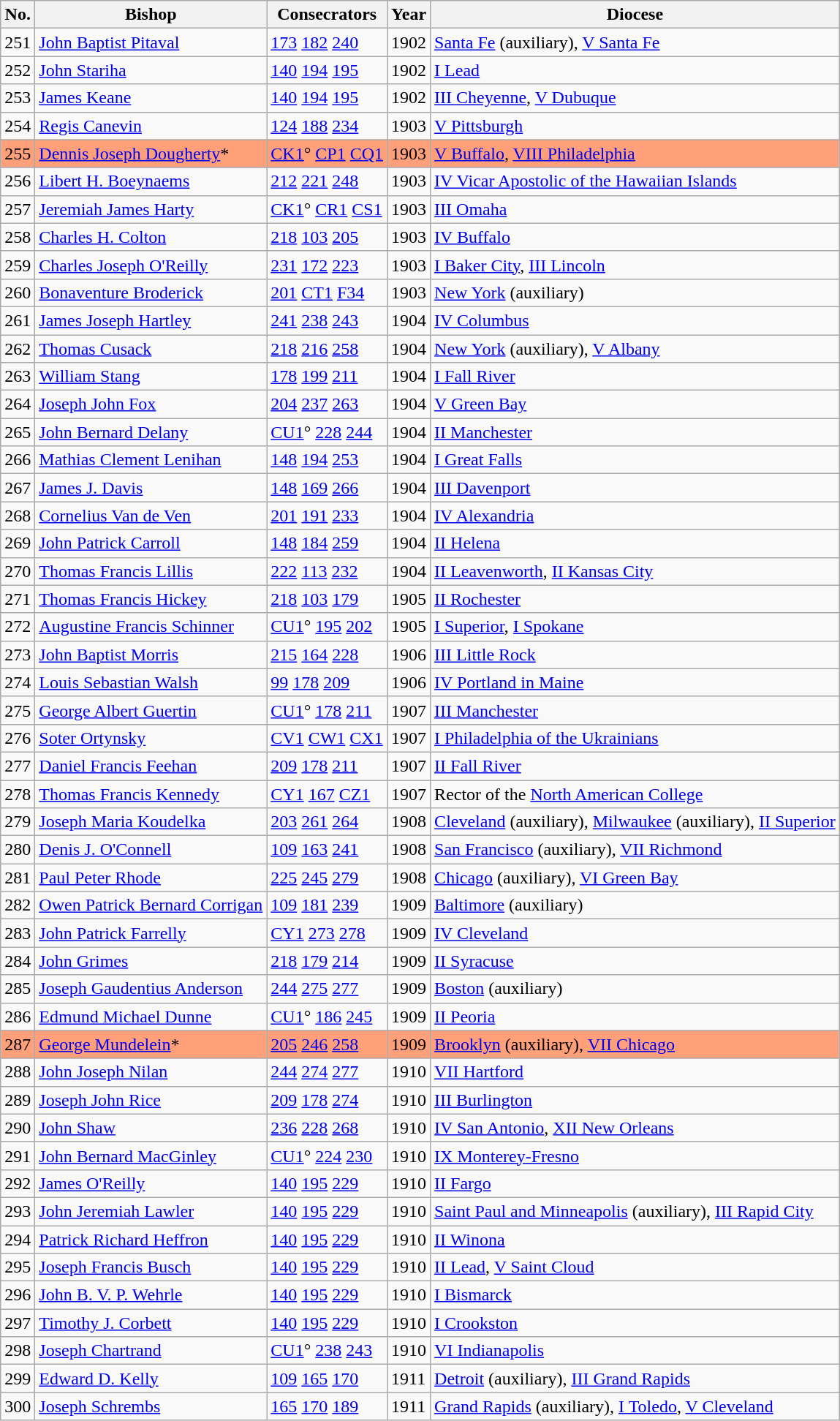<table class="wikitable">
<tr>
<th>No.</th>
<th>Bishop</th>
<th>Consecrators</th>
<th>Year</th>
<th>Diocese</th>
</tr>
<tr>
<td>251</td>
<td><a href='#'>John Baptist Pitaval</a></td>
<td><a href='#'>173</a> <a href='#'>182</a> <a href='#'>240</a></td>
<td>1902</td>
<td><a href='#'>Santa Fe</a> (auxiliary), <a href='#'>V Santa Fe</a></td>
</tr>
<tr>
<td>252</td>
<td><a href='#'>John Stariha</a></td>
<td><a href='#'>140</a> <a href='#'>194</a> <a href='#'>195</a></td>
<td>1902</td>
<td><a href='#'>I Lead</a></td>
</tr>
<tr>
<td>253</td>
<td><a href='#'>James Keane</a></td>
<td><a href='#'>140</a> <a href='#'>194</a> <a href='#'>195</a></td>
<td>1902</td>
<td><a href='#'>III Cheyenne</a>, <a href='#'>V Dubuque</a></td>
</tr>
<tr>
<td>254</td>
<td><a href='#'>Regis Canevin</a></td>
<td><a href='#'>124</a> <a href='#'>188</a> <a href='#'>234</a></td>
<td>1903</td>
<td><a href='#'>V Pittsburgh</a></td>
</tr>
<tr bgcolor="#FFA07A">
<td>255</td>
<td><a href='#'>Dennis Joseph Dougherty</a>*</td>
<td><a href='#'>CK1</a>° <a href='#'>CP1</a> <a href='#'>CQ1</a></td>
<td>1903</td>
<td><a href='#'>V Buffalo</a>, <a href='#'>VIII Philadelphia</a></td>
</tr>
<tr>
<td>256</td>
<td><a href='#'>Libert H. Boeynaems</a></td>
<td><a href='#'>212</a> <a href='#'>221</a> <a href='#'>248</a></td>
<td>1903</td>
<td><a href='#'>IV Vicar Apostolic of the Hawaiian Islands</a></td>
</tr>
<tr>
<td>257</td>
<td><a href='#'>Jeremiah James Harty</a></td>
<td><a href='#'>CK1</a>° <a href='#'>CR1</a> <a href='#'>CS1</a></td>
<td>1903</td>
<td><a href='#'>III Omaha</a></td>
</tr>
<tr>
<td>258</td>
<td><a href='#'>Charles H. Colton</a></td>
<td><a href='#'>218</a> <a href='#'>103</a> <a href='#'>205</a></td>
<td>1903</td>
<td><a href='#'>IV Buffalo</a></td>
</tr>
<tr>
<td>259</td>
<td><a href='#'>Charles Joseph O'Reilly</a></td>
<td><a href='#'>231</a> <a href='#'>172</a> <a href='#'>223</a></td>
<td>1903</td>
<td><a href='#'>I Baker City</a>, <a href='#'>III Lincoln</a></td>
</tr>
<tr>
<td>260</td>
<td><a href='#'>Bonaventure Broderick</a></td>
<td><a href='#'>201</a> <a href='#'>CT1</a> <a href='#'>F34</a></td>
<td>1903</td>
<td><a href='#'>New York</a> (auxiliary)</td>
</tr>
<tr>
<td>261</td>
<td><a href='#'>James Joseph Hartley</a></td>
<td><a href='#'>241</a> <a href='#'>238</a> <a href='#'>243</a></td>
<td>1904</td>
<td><a href='#'>IV Columbus</a></td>
</tr>
<tr>
<td>262</td>
<td><a href='#'>Thomas Cusack</a></td>
<td><a href='#'>218</a> <a href='#'>216</a> <a href='#'>258</a></td>
<td>1904</td>
<td><a href='#'>New York</a> (auxiliary), <a href='#'>V Albany</a></td>
</tr>
<tr>
<td>263</td>
<td><a href='#'>William Stang</a></td>
<td><a href='#'>178</a> <a href='#'>199</a> <a href='#'>211</a></td>
<td>1904</td>
<td><a href='#'>I Fall River</a></td>
</tr>
<tr>
<td>264</td>
<td><a href='#'>Joseph John Fox</a></td>
<td><a href='#'>204</a> <a href='#'>237</a> <a href='#'>263</a></td>
<td>1904</td>
<td><a href='#'>V Green Bay</a></td>
</tr>
<tr>
<td>265</td>
<td><a href='#'>John Bernard Delany</a></td>
<td><a href='#'>CU1</a>° <a href='#'>228</a> <a href='#'>244</a></td>
<td>1904</td>
<td><a href='#'>II Manchester</a></td>
</tr>
<tr>
<td>266</td>
<td><a href='#'>Mathias Clement Lenihan</a></td>
<td><a href='#'>148</a> <a href='#'>194</a> <a href='#'>253</a></td>
<td>1904</td>
<td><a href='#'>I Great Falls</a></td>
</tr>
<tr>
<td>267</td>
<td><a href='#'>James J. Davis</a></td>
<td><a href='#'>148</a> <a href='#'>169</a> <a href='#'>266</a></td>
<td>1904</td>
<td><a href='#'>III Davenport</a></td>
</tr>
<tr>
<td>268</td>
<td><a href='#'>Cornelius Van de Ven</a></td>
<td><a href='#'>201</a> <a href='#'>191</a> <a href='#'>233</a></td>
<td>1904</td>
<td><a href='#'>IV Alexandria</a></td>
</tr>
<tr>
<td>269</td>
<td><a href='#'>John Patrick Carroll</a></td>
<td><a href='#'>148</a> <a href='#'>184</a> <a href='#'>259</a></td>
<td>1904</td>
<td><a href='#'>II Helena</a></td>
</tr>
<tr>
<td>270</td>
<td><a href='#'>Thomas Francis Lillis</a></td>
<td><a href='#'>222</a> <a href='#'>113</a> <a href='#'>232</a></td>
<td>1904</td>
<td><a href='#'>II Leavenworth</a>, <a href='#'>II Kansas City</a></td>
</tr>
<tr>
<td>271</td>
<td><a href='#'>Thomas Francis Hickey</a></td>
<td><a href='#'>218</a> <a href='#'>103</a> <a href='#'>179</a></td>
<td>1905</td>
<td><a href='#'>II Rochester</a></td>
</tr>
<tr>
<td>272</td>
<td><a href='#'>Augustine Francis Schinner</a></td>
<td><a href='#'>CU1</a>° <a href='#'>195</a> <a href='#'>202</a></td>
<td>1905</td>
<td><a href='#'>I Superior</a>, <a href='#'>I Spokane</a></td>
</tr>
<tr>
<td>273</td>
<td><a href='#'>John Baptist Morris</a></td>
<td><a href='#'>215</a> <a href='#'>164</a> <a href='#'>228</a></td>
<td>1906</td>
<td><a href='#'>III Little Rock</a></td>
</tr>
<tr>
<td>274</td>
<td><a href='#'>Louis Sebastian Walsh</a></td>
<td><a href='#'>99</a> <a href='#'>178</a> <a href='#'>209</a></td>
<td>1906</td>
<td><a href='#'>IV Portland in Maine</a></td>
</tr>
<tr>
<td>275</td>
<td><a href='#'>George Albert Guertin</a></td>
<td><a href='#'>CU1</a>° <a href='#'>178</a> <a href='#'>211</a></td>
<td>1907</td>
<td><a href='#'>III Manchester</a></td>
</tr>
<tr>
<td>276</td>
<td><a href='#'>Soter Ortynsky</a></td>
<td><a href='#'>CV1</a> <a href='#'>CW1</a> <a href='#'>CX1</a></td>
<td>1907</td>
<td><a href='#'>I Philadelphia of the Ukrainians</a></td>
</tr>
<tr>
<td>277</td>
<td><a href='#'>Daniel Francis Feehan</a></td>
<td><a href='#'>209</a> <a href='#'>178</a> <a href='#'>211</a></td>
<td>1907</td>
<td><a href='#'>II Fall River</a></td>
</tr>
<tr>
<td>278</td>
<td><a href='#'>Thomas Francis Kennedy</a></td>
<td><a href='#'>CY1</a> <a href='#'>167</a> <a href='#'>CZ1</a></td>
<td>1907</td>
<td>Rector of the <a href='#'>North American College</a></td>
</tr>
<tr>
<td>279</td>
<td><a href='#'>Joseph Maria Koudelka</a></td>
<td><a href='#'>203</a> <a href='#'>261</a> <a href='#'>264</a></td>
<td>1908</td>
<td><a href='#'>Cleveland</a> (auxiliary), <a href='#'>Milwaukee</a> (auxiliary), <a href='#'>II Superior</a></td>
</tr>
<tr>
<td>280</td>
<td><a href='#'>Denis J. O'Connell</a></td>
<td><a href='#'>109</a> <a href='#'>163</a> <a href='#'>241</a></td>
<td>1908</td>
<td><a href='#'>San Francisco</a> (auxiliary), <a href='#'>VII Richmond</a></td>
</tr>
<tr>
<td>281</td>
<td><a href='#'>Paul Peter Rhode</a></td>
<td><a href='#'>225</a> <a href='#'>245</a> <a href='#'>279</a></td>
<td>1908</td>
<td><a href='#'>Chicago</a> (auxiliary), <a href='#'>VI Green Bay</a></td>
</tr>
<tr>
<td>282</td>
<td><a href='#'>Owen Patrick Bernard Corrigan</a></td>
<td><a href='#'>109</a> <a href='#'>181</a> <a href='#'>239</a></td>
<td>1909</td>
<td><a href='#'>Baltimore</a> (auxiliary)</td>
</tr>
<tr>
<td>283</td>
<td><a href='#'>John Patrick Farrelly</a></td>
<td><a href='#'>CY1</a> <a href='#'>273</a> <a href='#'>278</a></td>
<td>1909</td>
<td><a href='#'>IV Cleveland</a></td>
</tr>
<tr>
<td>284</td>
<td><a href='#'>John Grimes</a></td>
<td><a href='#'>218</a> <a href='#'>179</a> <a href='#'>214</a></td>
<td>1909</td>
<td><a href='#'>II Syracuse</a></td>
</tr>
<tr>
<td>285</td>
<td><a href='#'>Joseph Gaudentius Anderson</a></td>
<td><a href='#'>244</a> <a href='#'>275</a> <a href='#'>277</a></td>
<td>1909</td>
<td><a href='#'>Boston</a> (auxiliary)</td>
</tr>
<tr>
<td>286</td>
<td><a href='#'>Edmund Michael Dunne</a></td>
<td><a href='#'>CU1</a>° <a href='#'>186</a> <a href='#'>245</a></td>
<td>1909</td>
<td><a href='#'>II Peoria</a></td>
</tr>
<tr bgcolor="#FFA07A">
<td>287</td>
<td><a href='#'>George Mundelein</a>*</td>
<td><a href='#'>205</a> <a href='#'>246</a> <a href='#'>258</a></td>
<td>1909</td>
<td><a href='#'>Brooklyn</a> (auxiliary), <a href='#'>VII Chicago</a></td>
</tr>
<tr>
<td>288</td>
<td><a href='#'>John Joseph Nilan</a></td>
<td><a href='#'>244</a> <a href='#'>274</a> <a href='#'>277</a></td>
<td>1910</td>
<td><a href='#'>VII Hartford</a></td>
</tr>
<tr>
<td>289</td>
<td><a href='#'>Joseph John Rice</a></td>
<td><a href='#'>209</a> <a href='#'>178</a> <a href='#'>274</a></td>
<td>1910</td>
<td><a href='#'>III Burlington</a></td>
</tr>
<tr>
<td>290</td>
<td><a href='#'>John Shaw</a></td>
<td><a href='#'>236</a> <a href='#'>228</a> <a href='#'>268</a></td>
<td>1910</td>
<td><a href='#'>IV San Antonio</a>, <a href='#'>XII New Orleans</a></td>
</tr>
<tr>
<td>291</td>
<td><a href='#'>John Bernard MacGinley</a></td>
<td><a href='#'>CU1</a>° <a href='#'>224</a> <a href='#'>230</a></td>
<td>1910</td>
<td><a href='#'>IX Monterey-Fresno</a></td>
</tr>
<tr>
<td>292</td>
<td><a href='#'>James O'Reilly</a></td>
<td><a href='#'>140</a> <a href='#'>195</a> <a href='#'>229</a></td>
<td>1910</td>
<td><a href='#'>II Fargo</a></td>
</tr>
<tr>
<td>293</td>
<td><a href='#'>John Jeremiah Lawler</a></td>
<td><a href='#'>140</a> <a href='#'>195</a> <a href='#'>229</a></td>
<td>1910</td>
<td><a href='#'>Saint Paul and Minneapolis</a> (auxiliary), <a href='#'>III Rapid City</a></td>
</tr>
<tr>
<td>294</td>
<td><a href='#'>Patrick Richard Heffron</a></td>
<td><a href='#'>140</a> <a href='#'>195</a> <a href='#'>229</a></td>
<td>1910</td>
<td><a href='#'>II Winona</a></td>
</tr>
<tr>
<td>295</td>
<td><a href='#'>Joseph Francis Busch</a></td>
<td><a href='#'>140</a> <a href='#'>195</a> <a href='#'>229</a></td>
<td>1910</td>
<td><a href='#'>II Lead</a>, <a href='#'>V Saint Cloud</a></td>
</tr>
<tr>
<td>296</td>
<td><a href='#'>John B. V. P. Wehrle</a></td>
<td><a href='#'>140</a> <a href='#'>195</a> <a href='#'>229</a></td>
<td>1910</td>
<td><a href='#'>I Bismarck</a></td>
</tr>
<tr>
<td>297</td>
<td><a href='#'>Timothy J. Corbett</a></td>
<td><a href='#'>140</a> <a href='#'>195</a> <a href='#'>229</a></td>
<td>1910</td>
<td><a href='#'>I Crookston</a></td>
</tr>
<tr>
<td>298</td>
<td><a href='#'>Joseph Chartrand</a></td>
<td><a href='#'>CU1</a>° <a href='#'>238</a> <a href='#'>243</a></td>
<td>1910</td>
<td><a href='#'>VI Indianapolis</a></td>
</tr>
<tr>
<td>299</td>
<td><a href='#'>Edward D. Kelly</a></td>
<td><a href='#'>109</a> <a href='#'>165</a> <a href='#'>170</a></td>
<td>1911</td>
<td><a href='#'>Detroit</a> (auxiliary), <a href='#'>III Grand Rapids</a></td>
</tr>
<tr>
<td>300</td>
<td><a href='#'>Joseph Schrembs</a></td>
<td><a href='#'>165</a> <a href='#'>170</a> <a href='#'>189</a></td>
<td>1911</td>
<td><a href='#'>Grand Rapids</a> (auxiliary), <a href='#'>I Toledo</a>, <a href='#'>V Cleveland</a></td>
</tr>
</table>
